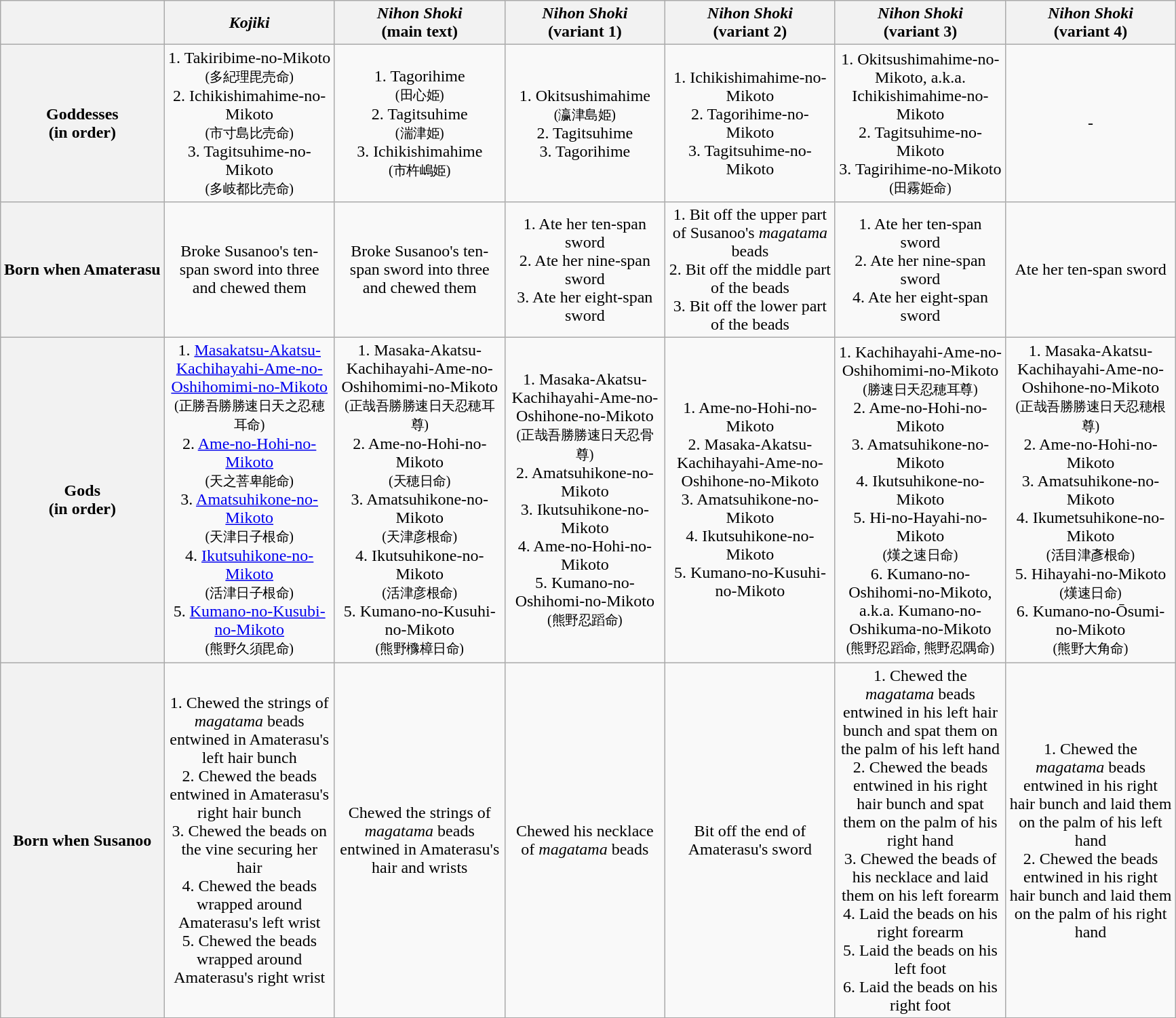<table class="wikitable collapsible collapsed" style="margin-left: auto; margin-right: auto; border: none; text-align: center;">
<tr>
<th></th>
<th scope="col" style="width: 160px;"><em>Kojiki</em></th>
<th scope="col" style="width: 160px;"><em>Nihon Shoki</em><br>(main text)</th>
<th scope="col" style="width: 150px;"><em>Nihon Shoki</em><br>(variant 1)</th>
<th scope="col" style="width: 160px;"><em>Nihon Shoki</em><br>(variant 2)</th>
<th scope="col" style="width: 160px;"><em>Nihon Shoki</em><br>(variant 3)</th>
<th scope="col" style="width: 160px;"><em>Nihon Shoki</em><br>(variant 4)</th>
</tr>
<tr>
<th scope="row">Goddesses<br>(in order)</th>
<td>1. Takiribime-no-Mikoto<br><small>(多紀理毘売命)</small><br>2. Ichikishimahime-no-Mikoto<br><small>(市寸島比売命)</small><br>3. Tagitsuhime-no-Mikoto<br><small>(多岐都比売命)</small></td>
<td>1. Tagorihime<br><small>(田心姫)</small><br>2. Tagitsuhime<br><small>(湍津姫)</small><br>3. Ichikishimahime<br><small>(市杵嶋姫)</small></td>
<td>1. Okitsushimahime<br><small>(瀛津島姫)</small><br>2. Tagitsuhime<br>3. Tagorihime</td>
<td>1. Ichikishimahime-no-Mikoto<br>2. Tagorihime-no-Mikoto<br>3. Tagitsuhime-no-Mikoto</td>
<td>1. Okitsushimahime-no-Mikoto, a.k.a. Ichikishimahime-no-Mikoto<br>2. Tagitsuhime-no-Mikoto<br>3. Tagirihime-no-Mikoto<br><small>(田霧姫命)</small></td>
<td>-</td>
</tr>
<tr>
<th scope="row">Born when Amaterasu</th>
<td>Broke Susanoo's ten-span sword into three and chewed them</td>
<td>Broke Susanoo's ten-span sword into three and chewed them</td>
<td>1. Ate her ten-span sword<br>2. Ate her nine-span sword<br>3. Ate her eight-span sword</td>
<td>1. Bit off the upper part of Susanoo's <em>magatama</em> beads<br>2. Bit off the middle part of the beads<br>3. Bit off the lower part of the beads</td>
<td>1. Ate her ten-span sword<br>2. Ate her nine-span sword<br>4. Ate her eight-span sword</td>
<td>Ate her ten-span sword</td>
</tr>
<tr>
<th scope="row">Gods<br>(in order)</th>
<td>1. <a href='#'>Masakatsu-Akatsu-Kachihayahi-Ame-no-Oshihomimi-no-Mikoto</a><br><small>(正勝吾勝勝速日天之忍穂耳命)</small><br>2. <a href='#'>Ame-no-Hohi-no-Mikoto</a><br><small>(天之菩卑能命)</small><br>3. <a href='#'>Amatsuhikone-no-Mikoto</a><br><small>(天津日子根命)</small><br>4. <a href='#'>Ikutsuhikone-no-Mikoto</a><br><small>(活津日子根命)</small><br>5. <a href='#'>Kumano-no-Kusubi-no-Mikoto</a><br><small>(熊野久須毘命)</small></td>
<td>1. Masaka-Akatsu-Kachihayahi-Ame-no-Oshihomimi-no-Mikoto<br><small>(正哉吾勝勝速日天忍穂耳尊)</small><br>2. Ame-no-Hohi-no-Mikoto<br><small>(天穂日命)</small><br>3. Amatsuhikone-no-Mikoto<br><small>(天津彦根命)</small><br>4. Ikutsuhikone-no-Mikoto<br><small>(活津彦根命)</small><br>5. Kumano-no-Kusuhi-no-Mikoto<br><small>(熊野櫲樟日命)</small></td>
<td>1. Masaka-Akatsu-Kachihayahi-Ame-no-Oshihone-no-Mikoto<br><small>(正哉吾勝勝速日天忍骨尊)</small><br>2. Amatsuhikone-no-Mikoto<br>3. Ikutsuhikone-no-Mikoto<br>4. Ame-no-Hohi-no-Mikoto<br>5. Kumano-no-Oshihomi-no-Mikoto<br><small>(熊野忍蹈命)</small></td>
<td>1. Ame-no-Hohi-no-Mikoto<br>2. Masaka-Akatsu-Kachihayahi-Ame-no-Oshihone-no-Mikoto<br>3. Amatsuhikone-no-Mikoto<br>4. Ikutsuhikone-no-Mikoto<br>5. Kumano-no-Kusuhi-no-Mikoto</td>
<td>1. Kachihayahi-Ame-no-Oshihomimi-no-Mikoto<br><small>(勝速日天忍穂耳尊)</small><br>2. Ame-no-Hohi-no-Mikoto<br>3. Amatsuhikone-no-Mikoto<br>4. Ikutsuhikone-no-Mikoto<br>5. Hi-no-Hayahi-no-Mikoto<br><small>(熯之速日命)</small><br>6. Kumano-no-Oshihomi-no-Mikoto, a.k.a. Kumano-no-Oshikuma-no-Mikoto<br><small>(熊野忍蹈命, 熊野忍隅命)</small></td>
<td>1. Masaka-Akatsu-Kachihayahi-Ame-no-Oshihone-no-Mikoto<br><small>(正哉吾勝勝速日天忍穂根尊)</small><br>2. Ame-no-Hohi-no-Mikoto<br>3. Amatsuhikone-no-Mikoto<br>4. Ikumetsuhikone-no-Mikoto<br><small>(活目津彥根命)</small><br>5. Hihayahi-no-Mikoto<br><small>(熯速日命)</small><br>6. Kumano-no-Ōsumi-no-Mikoto<br><small>(熊野大角命)</small></td>
</tr>
<tr>
<th scope="row">Born when Susanoo</th>
<td>1. Chewed the strings of <em>magatama</em> beads entwined in Amaterasu's left hair bunch<br>2. Chewed the beads entwined in Amaterasu's right hair bunch<br>3. Chewed the beads on the vine securing her hair<br>4. Chewed the beads wrapped around Amaterasu's left wrist<br>5. Chewed the beads wrapped around Amaterasu's right wrist</td>
<td>Chewed the strings of <em>magatama</em> beads entwined in Amaterasu's hair and wrists</td>
<td>Chewed his necklace of <em>magatama</em> beads</td>
<td>Bit off the end of Amaterasu's sword</td>
<td>1. Chewed the <em>magatama</em> beads entwined in his left hair bunch and spat them on the palm of his left hand<br>2. Chewed the beads entwined in his right hair bunch and spat them on the palm of his right hand<br>3. Chewed the beads of his necklace and laid them on his left forearm<br>4. Laid the beads on his right forearm<br>5. Laid the beads on his left foot<br>6. Laid the beads on his right foot</td>
<td>1. Chewed the <em>magatama</em> beads entwined in his right hair bunch and laid them on the palm of his left hand<br>2. Chewed the beads entwined in his right hair bunch and laid them on the palm of his right hand</td>
</tr>
</table>
